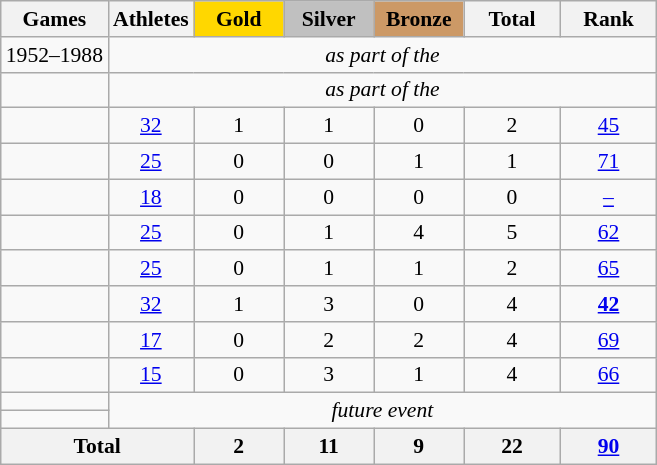<table class="wikitable" style="text-align:center; font-size:90%;">
<tr>
<th>Games</th>
<th>Athletes</th>
<td style="background:gold; width:3.7em; font-weight:bold;">Gold</td>
<td style="background:silver; width:3.7em; font-weight:bold;">Silver</td>
<td style="background:#cc9966; width:3.7em; font-weight:bold;">Bronze</td>
<th style="width:4em; font-weight:bold;">Total</th>
<th style="width:4em; font-weight:bold;">Rank</th>
</tr>
<tr>
<td align=left>1952–1988</td>
<td colspan=6><em>as part of the </em></td>
</tr>
<tr>
<td align=left></td>
<td colspan=6><em>as part of the </em></td>
</tr>
<tr>
<td align=left></td>
<td><a href='#'>32</a></td>
<td>1</td>
<td>1</td>
<td>0</td>
<td>2</td>
<td><a href='#'>45</a></td>
</tr>
<tr>
<td align=left></td>
<td><a href='#'>25</a></td>
<td>0</td>
<td>0</td>
<td>1</td>
<td>1</td>
<td><a href='#'>71</a></td>
</tr>
<tr>
<td align=left></td>
<td><a href='#'>18</a></td>
<td>0</td>
<td>0</td>
<td>0</td>
<td>0</td>
<td><a href='#'>–</a></td>
</tr>
<tr>
<td align=left></td>
<td><a href='#'>25</a></td>
<td>0</td>
<td>1</td>
<td>4</td>
<td>5</td>
<td><a href='#'>62</a></td>
</tr>
<tr>
<td align=left></td>
<td><a href='#'>25</a></td>
<td>0</td>
<td>1</td>
<td>1</td>
<td>2</td>
<td><a href='#'>65</a></td>
</tr>
<tr>
<td align=left></td>
<td><a href='#'>32</a></td>
<td>1</td>
<td>3</td>
<td>0</td>
<td>4</td>
<td><a href='#'><strong>42</strong></a></td>
</tr>
<tr>
<td align=left></td>
<td><a href='#'>17</a></td>
<td>0</td>
<td>2</td>
<td>2</td>
<td>4</td>
<td><a href='#'>69</a></td>
</tr>
<tr>
<td align=left></td>
<td><a href='#'>15</a></td>
<td>0</td>
<td>3</td>
<td>1</td>
<td>4</td>
<td><a href='#'>66</a></td>
</tr>
<tr>
<td align=left></td>
<td colspan=7; rowspan=2><em>future event</em></td>
</tr>
<tr>
<td align=left></td>
</tr>
<tr>
<th colspan=2>Total</th>
<th>2</th>
<th>11</th>
<th>9</th>
<th>22</th>
<th><a href='#'>90</a></th>
</tr>
</table>
